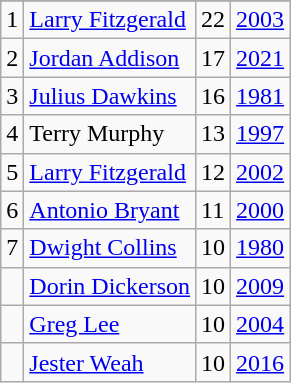<table class="wikitable">
<tr>
</tr>
<tr>
<td>1</td>
<td><a href='#'>Larry Fitzgerald</a></td>
<td>22</td>
<td><a href='#'>2003</a></td>
</tr>
<tr>
<td>2</td>
<td><a href='#'>Jordan Addison</a></td>
<td>17</td>
<td><a href='#'>2021</a></td>
</tr>
<tr>
<td>3</td>
<td><a href='#'>Julius Dawkins</a></td>
<td>16</td>
<td><a href='#'>1981</a></td>
</tr>
<tr>
<td>4</td>
<td>Terry Murphy</td>
<td>13</td>
<td><a href='#'>1997</a></td>
</tr>
<tr>
<td>5</td>
<td><a href='#'>Larry Fitzgerald</a></td>
<td>12</td>
<td><a href='#'>2002</a></td>
</tr>
<tr>
<td>6</td>
<td><a href='#'>Antonio Bryant</a></td>
<td>11</td>
<td><a href='#'>2000</a></td>
</tr>
<tr>
<td>7</td>
<td><a href='#'>Dwight Collins</a></td>
<td>10</td>
<td><a href='#'>1980</a></td>
</tr>
<tr>
<td></td>
<td><a href='#'>Dorin Dickerson</a></td>
<td>10</td>
<td><a href='#'>2009</a></td>
</tr>
<tr>
<td></td>
<td><a href='#'>Greg Lee</a></td>
<td>10</td>
<td><a href='#'>2004</a></td>
</tr>
<tr>
<td></td>
<td><a href='#'>Jester Weah</a></td>
<td>10</td>
<td><a href='#'>2016</a></td>
</tr>
</table>
